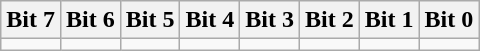<table class="wikitable">
<tr>
<th>Bit 7</th>
<th>Bit 6</th>
<th>Bit 5</th>
<th>Bit 4</th>
<th>Bit 3</th>
<th>Bit 2</th>
<th>Bit 1</th>
<th>Bit 0</th>
</tr>
<tr>
<td></td>
<td></td>
<td></td>
<td></td>
<td></td>
<td></td>
<td></td>
<td></td>
</tr>
</table>
